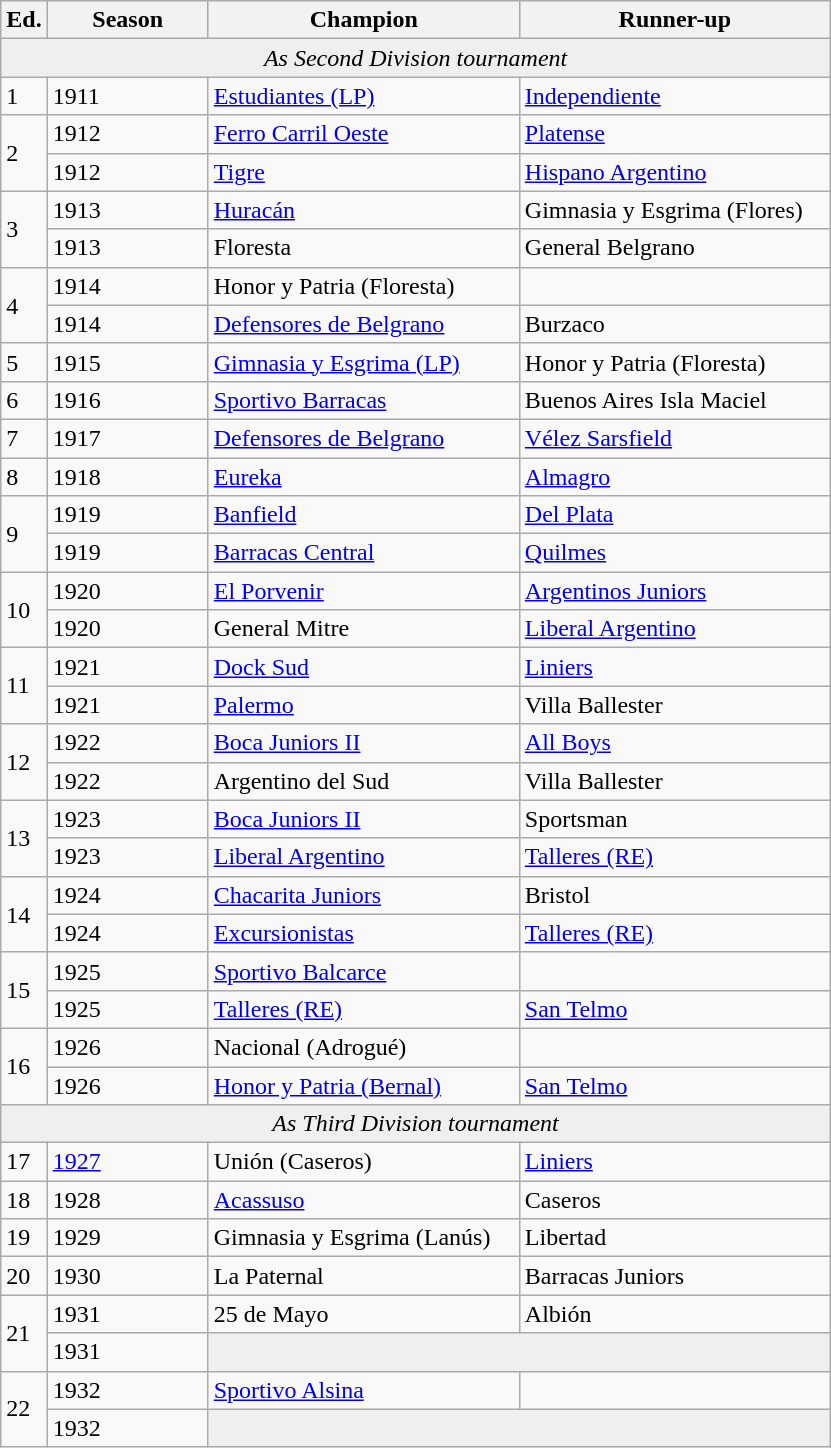<table class="wikitable sortable">
<tr>
<th width=>Ed.</th>
<th width=100px>Season</th>
<th width=200px>Champion</th>
<th width=200px>Runner-up</th>
</tr>
<tr bgcolor=#efefef>
<td colspan="4" align=center><em>As Second Division tournament</em></td>
</tr>
<tr>
<td>1</td>
<td>1911</td>
<td><a href='#'>Estudiantes (LP)</a> </td>
<td><a href='#'>Independiente</a></td>
</tr>
<tr>
<td rowspan=2>2</td>
<td>1912</td>
<td><a href='#'>Ferro Carril Oeste</a> </td>
<td><a href='#'>Platense</a></td>
</tr>
<tr>
<td>1912  </td>
<td><a href='#'>Tigre</a> </td>
<td><a href='#'>Hispano Argentino</a></td>
</tr>
<tr>
<td rowspan=2>3</td>
<td>1913</td>
<td><a href='#'>Huracán</a> </td>
<td>Gimnasia y Esgrima (Flores)</td>
</tr>
<tr>
<td>1913 </td>
<td>Floresta </td>
<td>General Belgrano</td>
</tr>
<tr>
<td rowspan=2>4</td>
<td>1914</td>
<td>Honor y Patria (Floresta)  </td>
<td></td>
</tr>
<tr>
<td>1914 </td>
<td><a href='#'>Defensores de Belgrano</a> </td>
<td>Burzaco</td>
</tr>
<tr>
<td>5</td>
<td>1915</td>
<td><a href='#'>Gimnasia y Esgrima (LP)</a> </td>
<td>Honor y Patria (Floresta)</td>
</tr>
<tr>
<td>6</td>
<td>1916</td>
<td><a href='#'>Sportivo Barracas</a> </td>
<td>Buenos Aires Isla Maciel</td>
</tr>
<tr>
<td>7</td>
<td>1917</td>
<td><a href='#'>Defensores de Belgrano</a> </td>
<td><a href='#'>Vélez Sarsfield</a></td>
</tr>
<tr>
<td>8</td>
<td>1918</td>
<td><a href='#'>Eureka</a> </td>
<td><a href='#'>Almagro</a></td>
</tr>
<tr>
<td rowspan=2>9</td>
<td>1919</td>
<td><a href='#'>Banfield</a> </td>
<td><a href='#'>Del Plata</a></td>
</tr>
<tr>
<td>1919  </td>
<td><a href='#'>Barracas Central</a> </td>
<td><a href='#'>Quilmes</a></td>
</tr>
<tr>
<td rowspan=2>10</td>
<td>1920</td>
<td><a href='#'>El Porvenir</a> </td>
<td><a href='#'>Argentinos Juniors</a></td>
</tr>
<tr>
<td>1920 </td>
<td>General Mitre </td>
<td><a href='#'>Liberal Argentino</a></td>
</tr>
<tr>
<td rowspan=2>11</td>
<td>1921</td>
<td><a href='#'>Dock Sud</a> </td>
<td><a href='#'>Liniers</a></td>
</tr>
<tr>
<td>1921 </td>
<td><a href='#'>Palermo</a> </td>
<td>Villa Ballester</td>
</tr>
<tr>
<td rowspan=2>12</td>
<td>1922</td>
<td><a href='#'>Boca Juniors II</a>  </td>
<td><a href='#'>All Boys</a></td>
</tr>
<tr>
<td>1922 </td>
<td>Argentino del Sud </td>
<td>Villa Ballester</td>
</tr>
<tr>
<td rowspan=2>13</td>
<td>1923</td>
<td><a href='#'>Boca Juniors II</a></td>
<td>Sportsman</td>
</tr>
<tr>
<td>1923 </td>
<td><a href='#'>Liberal Argentino</a> </td>
<td><a href='#'>Talleres (RE)</a></td>
</tr>
<tr>
<td rowspan=2>14</td>
<td>1924</td>
<td><a href='#'>Chacarita Juniors</a> </td>
<td>Bristol</td>
</tr>
<tr>
<td>1924 </td>
<td><a href='#'>Excursionistas</a> </td>
<td><a href='#'>Talleres (RE)</a></td>
</tr>
<tr>
<td rowspan=2>15</td>
<td>1925</td>
<td><a href='#'>Sportivo Balcarce</a> </td>
<td></td>
</tr>
<tr>
<td>1925 </td>
<td><a href='#'>Talleres (RE)</a> </td>
<td><a href='#'>San Telmo</a></td>
</tr>
<tr>
<td rowspan=2>16</td>
<td>1926</td>
<td>Nacional (Adrogué) </td>
<td></td>
</tr>
<tr>
<td>1926 </td>
<td><a href='#'>Honor y Patria (Bernal)</a> </td>
<td><a href='#'>San Telmo</a></td>
</tr>
<tr bgcolor=#efefef>
<td colspan="4" align=center><em>As Third Division tournament</em></td>
</tr>
<tr>
<td>17</td>
<td><a href='#'>1927</a></td>
<td>Unión (Caseros) </td>
<td><a href='#'>Liniers</a></td>
</tr>
<tr>
<td>18</td>
<td>1928</td>
<td><a href='#'>Acassuso</a> </td>
<td>Caseros</td>
</tr>
<tr>
<td>19</td>
<td>1929</td>
<td>Gimnasia y Esgrima (Lanús) </td>
<td>Libertad</td>
</tr>
<tr>
<td>20</td>
<td>1930</td>
<td>La Paternal </td>
<td>Barracas Juniors</td>
</tr>
<tr>
<td rowspan=2>21</td>
<td>1931</td>
<td>25 de Mayo </td>
<td>Albión</td>
</tr>
<tr>
<td>1931  </td>
<td colspan="2" style=background:#efefef></td>
</tr>
<tr>
<td rowspan=2>22</td>
<td>1932</td>
<td><a href='#'>Sportivo Alsina</a> </td>
<td></td>
</tr>
<tr>
<td>1932 </td>
<td colspan="2" style=background:#efefef></td>
</tr>
</table>
